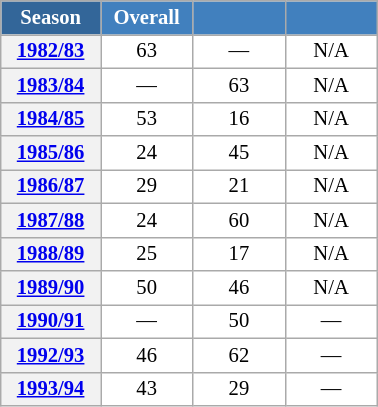<table class="wikitable" style="font-size:86%; text-align:center; border:grey solid 1px; border-collapse:collapse; background:#ffffff;">
<tr>
<th style="background-color:#369; color:white; width:60px;"> Season </th>
<th style="background-color:#4180be; color:white; width:55px;">Overall</th>
<th style="background-color:#4180be; color:white; width:55px;"></th>
<th style="background-color:#4180be; color:white; width:55px;"></th>
</tr>
<tr>
<th scope=row align=center><a href='#'>1982/83</a></th>
<td align=center>63</td>
<td align=center>—</td>
<td align=center>N/A</td>
</tr>
<tr>
<th scope=row align=center><a href='#'>1983/84</a></th>
<td align=center>—</td>
<td align=center>63</td>
<td align=center>N/A</td>
</tr>
<tr>
<th scope=row align=center><a href='#'>1984/85</a></th>
<td align=center>53</td>
<td align=center>16</td>
<td align=center>N/A</td>
</tr>
<tr>
<th scope=row align=center><a href='#'>1985/86</a></th>
<td align=center>24</td>
<td align=center>45</td>
<td align=center>N/A</td>
</tr>
<tr>
<th scope=row align=center><a href='#'>1986/87</a></th>
<td align=center>29</td>
<td align=center>21</td>
<td align=center>N/A</td>
</tr>
<tr>
<th scope=row align=center><a href='#'>1987/88</a></th>
<td align=center>24</td>
<td align=center>60</td>
<td align=center>N/A</td>
</tr>
<tr>
<th scope=row align=center><a href='#'>1988/89</a></th>
<td align=center>25</td>
<td align=center>17</td>
<td align=center>N/A</td>
</tr>
<tr>
<th scope=row align=center><a href='#'>1989/90</a></th>
<td align=center>50</td>
<td align=center>46</td>
<td align=center>N/A</td>
</tr>
<tr>
<th scope=row align=center><a href='#'>1990/91</a></th>
<td align=center>—</td>
<td align=center>50</td>
<td align=center>—</td>
</tr>
<tr>
<th scope=row align=center><a href='#'>1992/93</a></th>
<td align=center>46</td>
<td align=center>62</td>
<td align=center>—</td>
</tr>
<tr>
<th scope=row align=center><a href='#'>1993/94</a></th>
<td align=center>43</td>
<td align=center>29</td>
<td align=center>—</td>
</tr>
</table>
